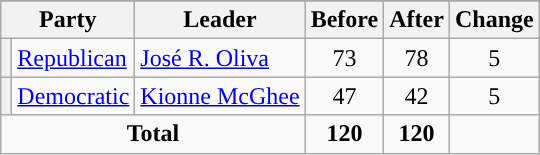<table class="wikitable" style="text-align:center;">
<tr>
</tr>
<tr>
<th colspan=2>Party</th>
<th>Leader</th>
<th>Before</th>
<th>After</th>
<th>Change</th>
</tr>
<tr>
<th style="background-color:"></th>
<td style="text-align:left;"><a href='#'>Republican</a></td>
<td style="text-align:left;"><a href='#'>José R. Oliva</a></td>
<td>73</td>
<td>78</td>
<td> 5</td>
</tr>
<tr>
<th style="background-color:"></th>
<td style="text-align:left;"><a href='#'>Democratic</a></td>
<td style="text-align:left;"><a href='#'>Kionne McGhee</a></td>
<td>47</td>
<td>42</td>
<td> 5</td>
</tr>
<tr>
<td colspan=3><strong>Total</strong></td>
<td><strong>120</strong></td>
<td><strong>120</strong></td>
<td></td>
</tr>
</table>
